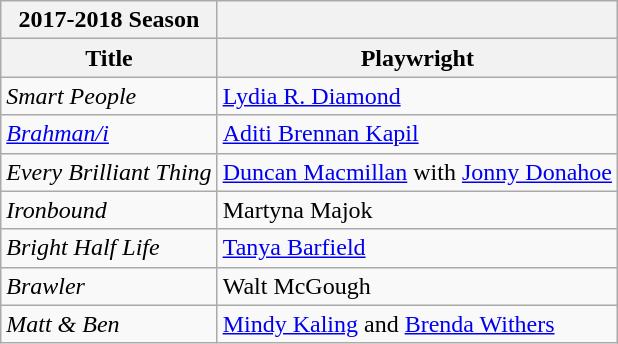<table class="wikitable">
<tr>
<th>2017-2018 Season</th>
<th></th>
</tr>
<tr>
<th>Title</th>
<th>Playwright</th>
</tr>
<tr>
<td><em>Smart People</em></td>
<td><a href='#'>Lydia R. Diamond</a></td>
</tr>
<tr>
<td><a href='#'><em>Brahman/i</em></a></td>
<td><a href='#'>Aditi Brennan Kapil</a></td>
</tr>
<tr>
<td><em>Every Brilliant Thing</em></td>
<td><a href='#'>Duncan Macmillan</a> with <a href='#'>Jonny Donahoe</a></td>
</tr>
<tr>
<td><em>Ironbound</em></td>
<td>Martyna Majok</td>
</tr>
<tr>
<td><em>Bright Half Life</em></td>
<td><a href='#'>Tanya Barfield</a></td>
</tr>
<tr>
<td><em>Brawler</em></td>
<td>Walt McGough</td>
</tr>
<tr>
<td><em>Matt & Ben</em></td>
<td><a href='#'>Mindy Kaling</a> and <a href='#'>Brenda Withers</a></td>
</tr>
</table>
